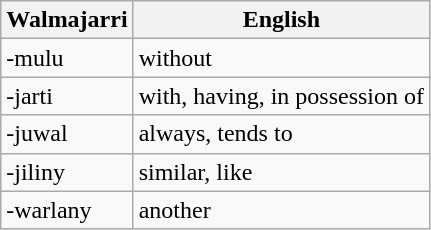<table class="wikitable">
<tr>
<th>Walmajarri</th>
<th>English</th>
</tr>
<tr>
<td>-mulu</td>
<td>without</td>
</tr>
<tr>
<td>-jarti</td>
<td>with, having, in possession of</td>
</tr>
<tr>
<td>-juwal</td>
<td>always, tends to</td>
</tr>
<tr>
<td>-jiliny</td>
<td>similar, like</td>
</tr>
<tr>
<td>-warlany</td>
<td>another</td>
</tr>
</table>
